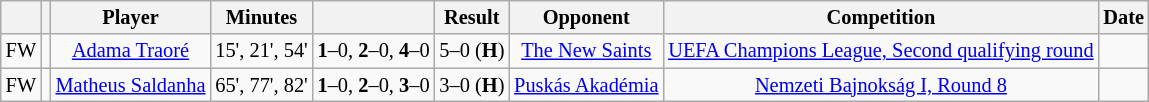<table class="wikitable sortable zebra" style="text-align:center; font-size:85%;">
<tr>
<th></th>
<th></th>
<th>Player</th>
<th>Minutes</th>
<th></th>
<th>Result</th>
<th>Opponent</th>
<th>Competition</th>
<th>Date</th>
</tr>
<tr>
<td>FW</td>
<td></td>
<td><a href='#'>Adama Traoré</a></td>
<td>15', 21', 54'</td>
<td><strong>1</strong>–0, <strong>2</strong>–0, <strong>4</strong>–0</td>
<td>5–0 (<strong>H</strong>)</td>
<td><a href='#'>The New Saints</a></td>
<td><a href='#'>UEFA Champions League, Second qualifying round</a></td>
<td></td>
</tr>
<tr>
<td>FW</td>
<td></td>
<td><a href='#'>Matheus Saldanha</a></td>
<td>65', 77', 82'</td>
<td><strong>1</strong>–0, <strong>2</strong>–0, <strong>3</strong>–0</td>
<td>3–0 (<strong>H</strong>)</td>
<td><a href='#'>Puskás Akadémia</a></td>
<td><a href='#'>Nemzeti Bajnokság I, Round 8</a></td>
<td></td>
</tr>
</table>
